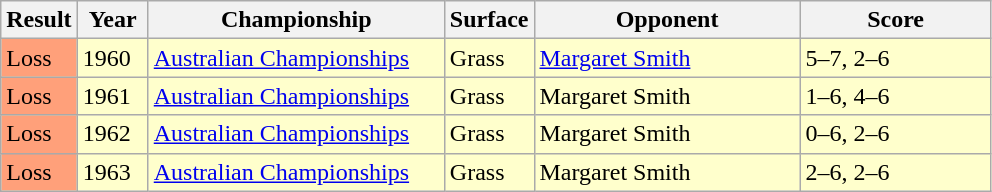<table class="sortable wikitable">
<tr>
<th style="width:40px">Result</th>
<th style="width:40px">Year</th>
<th style="width:190px">Championship</th>
<th style="width:50px">Surface</th>
<th style="width:170px">Opponent</th>
<th style="width:120px" class="unsortable">Score</th>
</tr>
<tr style="background:#ffffcc;">
<td style="background:#ffa07a;">Loss</td>
<td>1960</td>
<td><a href='#'>Australian Championships</a></td>
<td>Grass</td>
<td> <a href='#'>Margaret Smith</a></td>
<td>5–7, 2–6</td>
</tr>
<tr style="background:#ffffcc;">
<td style="background:#ffa07a;">Loss</td>
<td>1961</td>
<td><a href='#'>Australian Championships</a></td>
<td>Grass</td>
<td> Margaret Smith</td>
<td>1–6, 4–6</td>
</tr>
<tr style="background:#ffffcc;">
<td style="background:#ffa07a;">Loss</td>
<td>1962</td>
<td><a href='#'>Australian Championships</a></td>
<td>Grass</td>
<td> Margaret Smith</td>
<td>0–6, 2–6</td>
</tr>
<tr style="background:#ffffcc;">
<td style="background:#ffa07a;">Loss</td>
<td>1963</td>
<td><a href='#'>Australian Championships</a></td>
<td>Grass</td>
<td> Margaret Smith</td>
<td>2–6, 2–6</td>
</tr>
</table>
